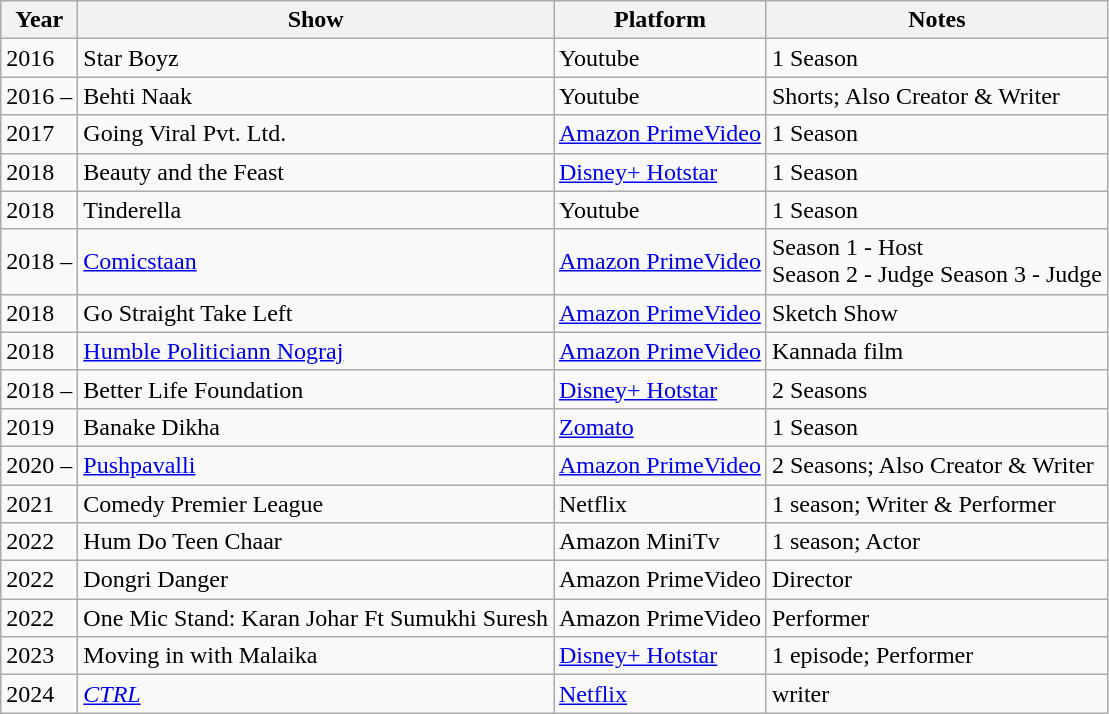<table class="wikitable">
<tr>
<th>Year</th>
<th>Show</th>
<th>Platform</th>
<th>Notes</th>
</tr>
<tr>
<td>2016</td>
<td>Star Boyz</td>
<td>Youtube</td>
<td>1 Season</td>
</tr>
<tr>
<td>2016 –</td>
<td>Behti Naak</td>
<td>Youtube</td>
<td>Shorts; Also Creator & Writer</td>
</tr>
<tr>
<td>2017</td>
<td>Going Viral Pvt. Ltd.</td>
<td><a href='#'>Amazon PrimeVideo</a></td>
<td>1 Season</td>
</tr>
<tr>
<td>2018</td>
<td>Beauty and the Feast</td>
<td><a href='#'>Disney+ Hotstar</a></td>
<td>1 Season</td>
</tr>
<tr>
<td>2018</td>
<td>Tinderella</td>
<td>Youtube</td>
<td>1 Season</td>
</tr>
<tr>
<td>2018 –</td>
<td><a href='#'>Comicstaan</a></td>
<td><a href='#'>Amazon PrimeVideo</a></td>
<td>Season 1 - Host<br>Season 2 - Judge
Season 3 - Judge</td>
</tr>
<tr>
<td>2018</td>
<td>Go Straight Take Left</td>
<td><a href='#'>Amazon PrimeVideo</a></td>
<td>Sketch Show</td>
</tr>
<tr>
<td>2018</td>
<td><a href='#'>Humble Politiciann Nograj</a></td>
<td><a href='#'>Amazon PrimeVideo</a></td>
<td>Kannada film</td>
</tr>
<tr>
<td>2018 –</td>
<td>Better Life Foundation</td>
<td><a href='#'>Disney+ Hotstar</a></td>
<td>2 Seasons</td>
</tr>
<tr>
<td>2019</td>
<td>Banake Dikha</td>
<td><a href='#'>Zomato</a></td>
<td>1 Season</td>
</tr>
<tr>
<td>2020 –</td>
<td><a href='#'>Pushpavalli</a></td>
<td><a href='#'>Amazon PrimeVideo</a></td>
<td>2 Seasons; Also Creator & Writer</td>
</tr>
<tr>
<td>2021</td>
<td>Comedy Premier League</td>
<td>Netflix</td>
<td>1 season; Writer & Performer</td>
</tr>
<tr>
<td>2022</td>
<td>Hum Do Teen Chaar</td>
<td>Amazon MiniTv</td>
<td>1 season; Actor</td>
</tr>
<tr>
<td>2022</td>
<td>Dongri Danger</td>
<td>Amazon PrimeVideo</td>
<td>Director</td>
</tr>
<tr>
<td>2022</td>
<td>One Mic Stand: Karan Johar Ft Sumukhi Suresh</td>
<td>Amazon PrimeVideo</td>
<td>Performer</td>
</tr>
<tr>
<td>2023</td>
<td>Moving in with Malaika</td>
<td><a href='#'>Disney+ Hotstar</a></td>
<td>1 episode; Performer</td>
</tr>
<tr>
<td>2024</td>
<td><em><a href='#'>CTRL</a></em></td>
<td><a href='#'>Netflix</a><em></td>
<td>writer</td>
</tr>
</table>
